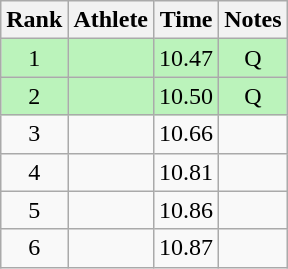<table class="wikitable sortable" style="text-align:center">
<tr>
<th>Rank</th>
<th>Athlete</th>
<th>Time</th>
<th>Notes</th>
</tr>
<tr bgcolor=#bbf3bb>
<td>1</td>
<td align=left></td>
<td>10.47</td>
<td>Q</td>
</tr>
<tr bgcolor=#bbf3bb>
<td>2</td>
<td align=left></td>
<td>10.50</td>
<td>Q</td>
</tr>
<tr>
<td>3</td>
<td align=left></td>
<td>10.66</td>
<td></td>
</tr>
<tr>
<td>4</td>
<td align=left></td>
<td>10.81</td>
<td></td>
</tr>
<tr>
<td>5</td>
<td align=left></td>
<td>10.86</td>
<td></td>
</tr>
<tr>
<td>6</td>
<td align=left></td>
<td>10.87</td>
<td></td>
</tr>
</table>
